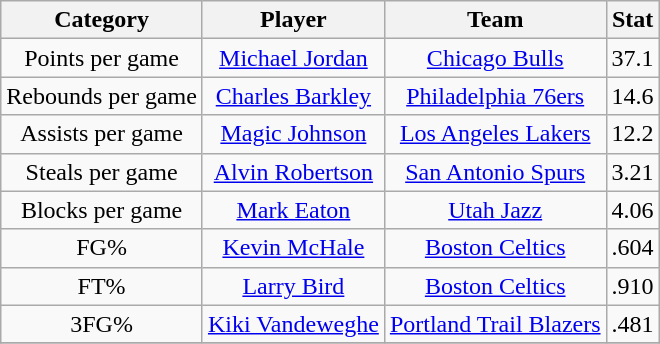<table class="wikitable" style="text-align:center">
<tr>
<th>Category</th>
<th>Player</th>
<th>Team</th>
<th>Stat</th>
</tr>
<tr>
<td>Points per game</td>
<td><a href='#'>Michael Jordan</a></td>
<td><a href='#'>Chicago Bulls</a></td>
<td>37.1</td>
</tr>
<tr>
<td>Rebounds per game</td>
<td><a href='#'>Charles Barkley</a></td>
<td><a href='#'>Philadelphia 76ers</a></td>
<td>14.6</td>
</tr>
<tr>
<td>Assists per game</td>
<td><a href='#'>Magic Johnson</a></td>
<td><a href='#'>Los Angeles Lakers</a></td>
<td>12.2</td>
</tr>
<tr>
<td>Steals per game</td>
<td><a href='#'>Alvin Robertson</a></td>
<td><a href='#'>San Antonio Spurs</a></td>
<td>3.21</td>
</tr>
<tr>
<td>Blocks per game</td>
<td><a href='#'>Mark Eaton</a></td>
<td><a href='#'>Utah Jazz</a></td>
<td>4.06</td>
</tr>
<tr>
<td>FG%</td>
<td><a href='#'>Kevin McHale</a></td>
<td><a href='#'>Boston Celtics</a></td>
<td>.604</td>
</tr>
<tr>
<td>FT%</td>
<td><a href='#'>Larry Bird</a></td>
<td><a href='#'>Boston Celtics</a></td>
<td>.910</td>
</tr>
<tr>
<td>3FG%</td>
<td><a href='#'>Kiki Vandeweghe</a></td>
<td><a href='#'>Portland Trail Blazers</a></td>
<td>.481</td>
</tr>
<tr>
</tr>
</table>
